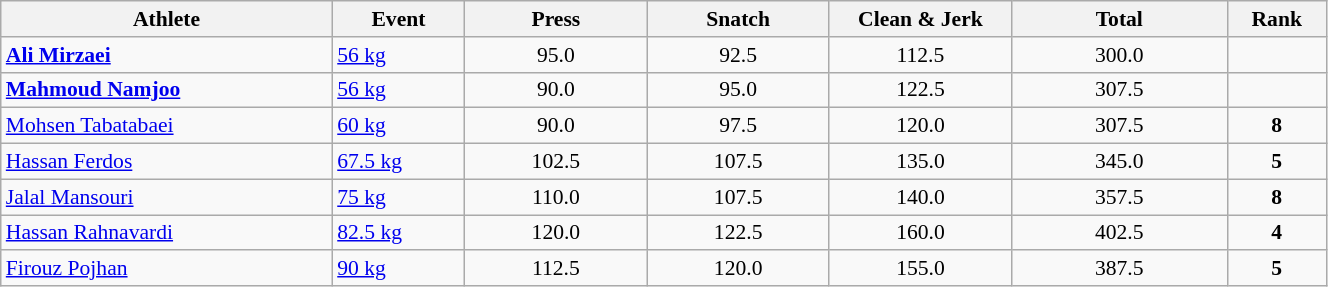<table class="wikitable" width="70%" style="text-align:center; font-size:90%">
<tr>
<th width="20%">Athlete</th>
<th width="8%">Event</th>
<th width="11%">Press</th>
<th width="11%">Snatch</th>
<th width="11%">Clean & Jerk</th>
<th width="13%">Total</th>
<th width="6%">Rank</th>
</tr>
<tr>
<td align="left"><strong><a href='#'>Ali Mirzaei</a></strong></td>
<td align="left"><a href='#'>56 kg</a></td>
<td>95.0</td>
<td>92.5</td>
<td>112.5</td>
<td>300.0</td>
<td></td>
</tr>
<tr>
<td align="left"><strong><a href='#'>Mahmoud Namjoo</a></strong></td>
<td align="left"><a href='#'>56 kg</a></td>
<td>90.0</td>
<td>95.0</td>
<td>122.5</td>
<td>307.5</td>
<td></td>
</tr>
<tr>
<td align="left"><a href='#'>Mohsen Tabatabaei</a></td>
<td align="left"><a href='#'>60 kg</a></td>
<td>90.0</td>
<td>97.5</td>
<td>120.0</td>
<td>307.5</td>
<td><strong>8</strong></td>
</tr>
<tr>
<td align="left"><a href='#'>Hassan Ferdos</a></td>
<td align="left"><a href='#'>67.5 kg</a></td>
<td>102.5</td>
<td>107.5</td>
<td>135.0</td>
<td>345.0</td>
<td><strong>5</strong></td>
</tr>
<tr>
<td align="left"><a href='#'>Jalal Mansouri</a></td>
<td align="left"><a href='#'>75 kg</a></td>
<td>110.0</td>
<td>107.5</td>
<td>140.0</td>
<td>357.5</td>
<td><strong>8</strong></td>
</tr>
<tr>
<td align="left"><a href='#'>Hassan Rahnavardi</a></td>
<td align="left"><a href='#'>82.5 kg</a></td>
<td>120.0</td>
<td>122.5</td>
<td>160.0</td>
<td>402.5</td>
<td><strong>4</strong></td>
</tr>
<tr>
<td align="left"><a href='#'>Firouz Pojhan</a></td>
<td align="left"><a href='#'>90 kg</a></td>
<td>112.5</td>
<td>120.0</td>
<td>155.0</td>
<td>387.5</td>
<td><strong>5</strong></td>
</tr>
</table>
